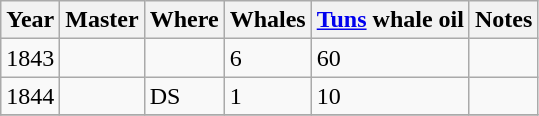<table class="sortable wikitable">
<tr>
<th>Year</th>
<th>Master</th>
<th>Where</th>
<th>Whales</th>
<th><a href='#'>Tuns</a> whale oil</th>
<th>Notes</th>
</tr>
<tr>
<td>1843</td>
<td></td>
<td></td>
<td>6</td>
<td>60</td>
<td></td>
</tr>
<tr>
<td>1844</td>
<td></td>
<td>DS</td>
<td>1</td>
<td>10</td>
<td></td>
</tr>
<tr>
</tr>
</table>
